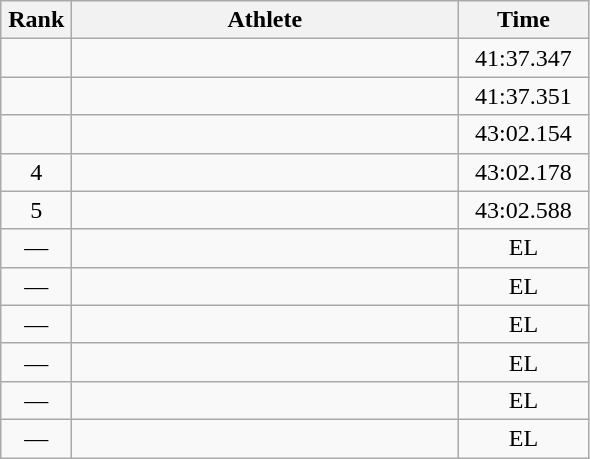<table class=wikitable style="text-align:center">
<tr>
<th width=40>Rank</th>
<th width=250>Athlete</th>
<th width=80>Time</th>
</tr>
<tr>
<td></td>
<td align=left></td>
<td>41:37.347</td>
</tr>
<tr>
<td></td>
<td align=left></td>
<td>41:37.351</td>
</tr>
<tr>
<td></td>
<td align=left></td>
<td>43:02.154</td>
</tr>
<tr>
<td>4</td>
<td align=left></td>
<td>43:02.178</td>
</tr>
<tr>
<td>5</td>
<td align=left></td>
<td>43:02.588</td>
</tr>
<tr>
<td>—</td>
<td align=left></td>
<td>EL</td>
</tr>
<tr>
<td>—</td>
<td align=left></td>
<td>EL</td>
</tr>
<tr>
<td>—</td>
<td align=left></td>
<td>EL</td>
</tr>
<tr>
<td>—</td>
<td align=left></td>
<td>EL</td>
</tr>
<tr>
<td>—</td>
<td align=left></td>
<td>EL</td>
</tr>
<tr>
<td>—</td>
<td align=left></td>
<td>EL</td>
</tr>
</table>
